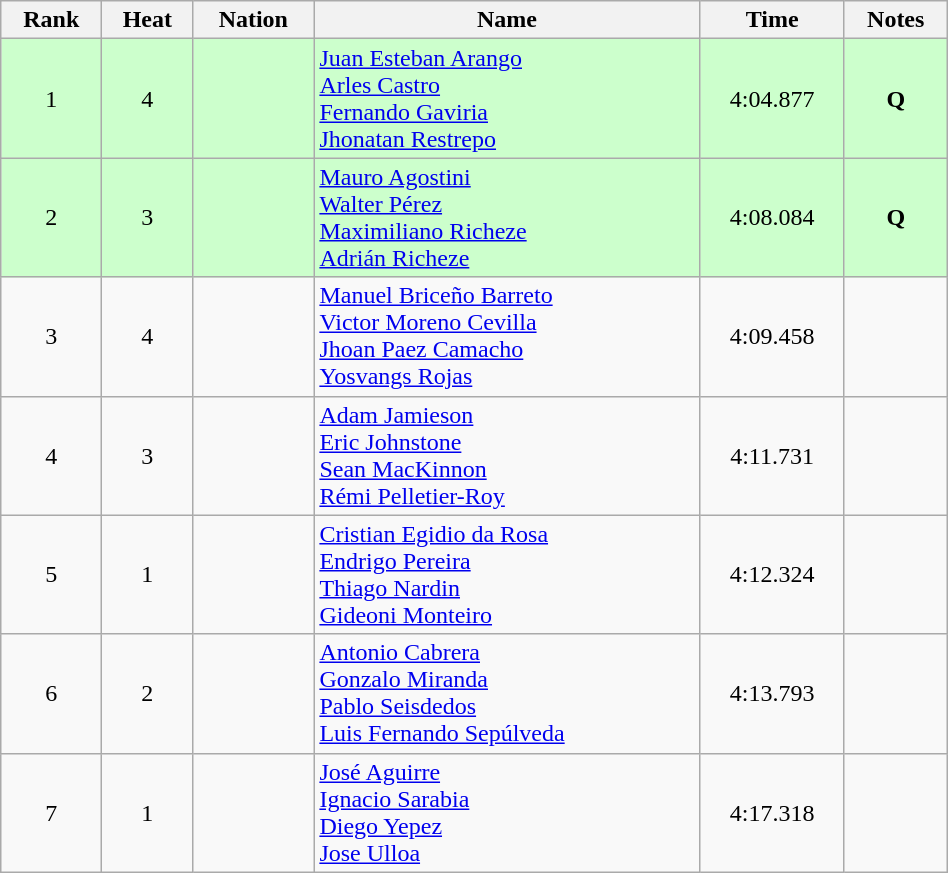<table class="wikitable sortable" style="text-align:center" width=50%>
<tr>
<th>Rank</th>
<th>Heat</th>
<th>Nation</th>
<th>Name</th>
<th>Time</th>
<th>Notes</th>
</tr>
<tr bgcolor=ccffcc>
<td>1</td>
<td>4</td>
<td align=left></td>
<td align=left><a href='#'>Juan Esteban Arango</a><br><a href='#'>Arles Castro</a><br><a href='#'>Fernando Gaviria</a><br><a href='#'>Jhonatan Restrepo</a></td>
<td>4:04.877</td>
<td><strong>Q</strong></td>
</tr>
<tr bgcolor=ccffcc>
<td>2</td>
<td>3</td>
<td align=left></td>
<td align=left><a href='#'>Mauro Agostini</a><br><a href='#'>Walter Pérez</a><br><a href='#'>Maximiliano Richeze</a><br><a href='#'>Adrián Richeze</a></td>
<td>4:08.084</td>
<td><strong>Q</strong></td>
</tr>
<tr>
<td>3</td>
<td>4</td>
<td align=left></td>
<td align=left><a href='#'>Manuel Briceño Barreto</a><br><a href='#'>Victor Moreno Cevilla</a><br><a href='#'>Jhoan Paez Camacho</a><br><a href='#'>Yosvangs Rojas</a></td>
<td>4:09.458</td>
<td></td>
</tr>
<tr>
<td>4</td>
<td>3</td>
<td align=left></td>
<td align=left><a href='#'>Adam Jamieson</a><br><a href='#'>Eric Johnstone</a><br><a href='#'>Sean MacKinnon</a><br><a href='#'>Rémi Pelletier-Roy</a></td>
<td>4:11.731</td>
<td></td>
</tr>
<tr>
<td>5</td>
<td>1</td>
<td align=left></td>
<td align=left><a href='#'>Cristian Egidio da Rosa</a><br><a href='#'>Endrigo Pereira</a><br><a href='#'>Thiago Nardin</a><br><a href='#'>Gideoni Monteiro</a></td>
<td>4:12.324</td>
<td></td>
</tr>
<tr>
<td>6</td>
<td>2</td>
<td align=left></td>
<td align=left><a href='#'>Antonio Cabrera</a><br><a href='#'>Gonzalo Miranda</a><br><a href='#'>Pablo Seisdedos</a><br><a href='#'>Luis Fernando Sepúlveda</a></td>
<td>4:13.793</td>
<td></td>
</tr>
<tr>
<td>7</td>
<td>1</td>
<td align=left></td>
<td align=left><a href='#'>José Aguirre</a><br><a href='#'>Ignacio Sarabia</a><br><a href='#'>Diego Yepez</a><br><a href='#'>Jose Ulloa</a></td>
<td>4:17.318</td>
<td></td>
</tr>
</table>
